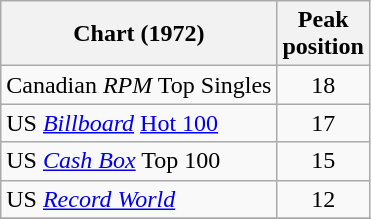<table class="wikitable sortable">
<tr>
<th>Chart (1972)</th>
<th>Peak<br>position</th>
</tr>
<tr>
<td>Canadian <em>RPM</em> Top Singles</td>
<td style="text-align:center;">18</td>
</tr>
<tr>
<td>US <em><a href='#'>Billboard</a></em> <a href='#'>Hot 100</a></td>
<td style="text-align:center;">17</td>
</tr>
<tr>
<td>US <em><a href='#'>Cash Box</a></em> Top 100</td>
<td style="text-align:center;">15</td>
</tr>
<tr>
<td>US <em><a href='#'>Record World</a></em> </td>
<td style="text-align:center;">12</td>
</tr>
<tr>
</tr>
</table>
